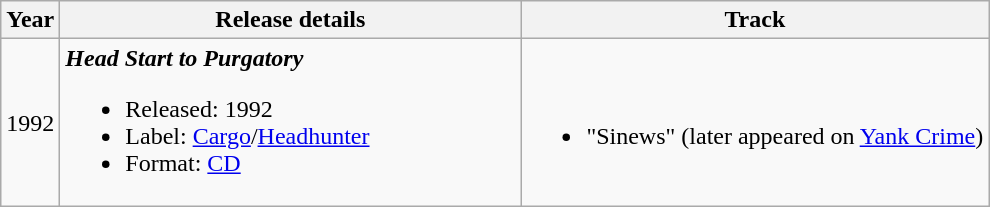<table class ="wikitable">
<tr>
<th>Year</th>
<th style="width:300px;">Release details</th>
<th>Track</th>
</tr>
<tr>
<td>1992</td>
<td><strong><em>Head Start to Purgatory</em></strong><br><ul><li>Released: 1992</li><li>Label: <a href='#'>Cargo</a>/<a href='#'>Headhunter</a></li><li>Format: <a href='#'>CD</a></li></ul></td>
<td><br><ul><li>"Sinews" (later appeared on <a href='#'>Yank Crime</a>)</li></ul></td>
</tr>
</table>
